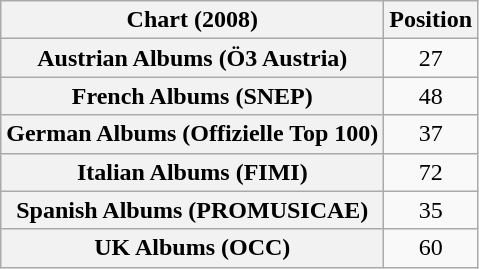<table class="wikitable sortable plainrowheaders" style="text-align:center">
<tr>
<th scope="col">Chart (2008)</th>
<th scope="col">Position</th>
</tr>
<tr>
<th scope="row">Austrian Albums (Ö3 Austria)</th>
<td>27</td>
</tr>
<tr>
<th scope="row">French Albums (SNEP)</th>
<td>48</td>
</tr>
<tr>
<th scope="row">German Albums (Offizielle Top 100)</th>
<td>37</td>
</tr>
<tr>
<th scope="row">Italian Albums (FIMI)</th>
<td>72</td>
</tr>
<tr>
<th scope="row">Spanish Albums (PROMUSICAE)</th>
<td>35</td>
</tr>
<tr>
<th scope="row">UK Albums (OCC)</th>
<td>60</td>
</tr>
</table>
